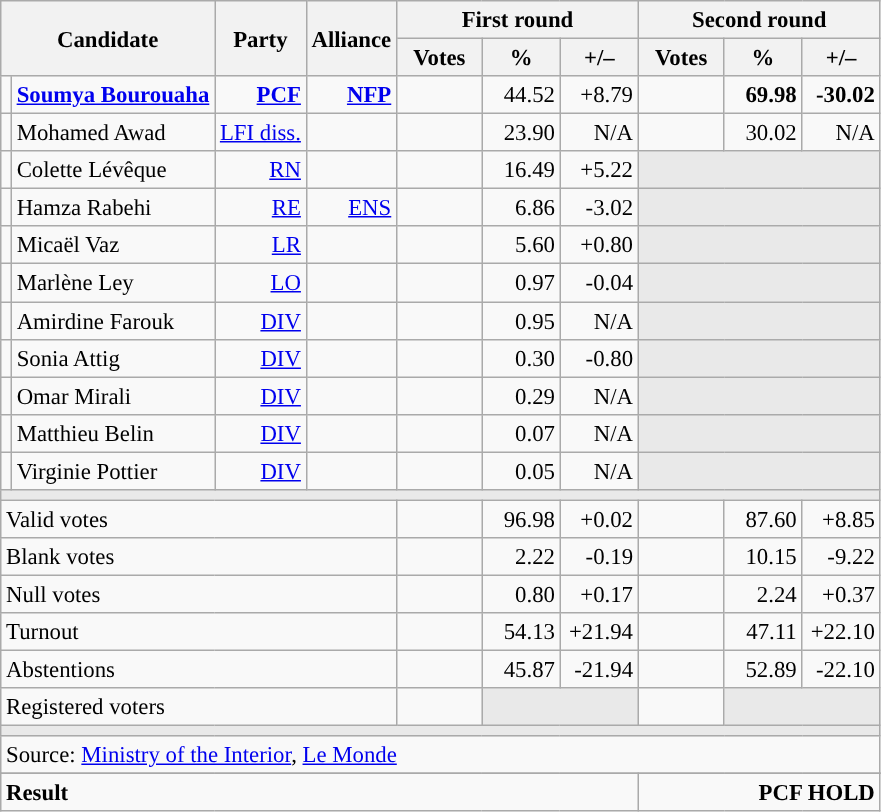<table class="wikitable" style="text-align:right;font-size:95%;">
<tr>
<th rowspan="2" colspan="2">Candidate</th>
<th rowspan="2">Party</th>
<th rowspan="2">Alliance</th>
<th colspan="3">First round</th>
<th colspan="3">Second round</th>
</tr>
<tr>
<th style="width:50px;">Votes</th>
<th style="width:45px;">%</th>
<th style="width:45px;">+/–</th>
<th style="width:50px;">Votes</th>
<th style="width:45px;">%</th>
<th style="width:45px;">+/–</th>
</tr>
<tr>
<td style="color:inherit;background:"></td>
<td style="text-align:left;"><strong><a href='#'>Soumya Bourouaha</a></strong></td>
<td><a href='#'><strong>PCF</strong></a></td>
<td><a href='#'><strong>NFP</strong></a></td>
<td></td>
<td>44.52</td>
<td>+8.79</td>
<td><strong></strong></td>
<td><strong>69.98</strong></td>
<td><strong>-30.02</strong></td>
</tr>
<tr>
<td style="color:inherit;background:"></td>
<td style="text-align:left;">Mohamed Awad</td>
<td><a href='#'>LFI diss.</a></td>
<td></td>
<td></td>
<td>23.90</td>
<td>N/A</td>
<td></td>
<td>30.02</td>
<td>N/A</td>
</tr>
<tr>
<td style="color:inherit;background:"></td>
<td style="text-align:left;">Colette Lévêque</td>
<td><a href='#'>RN</a></td>
<td></td>
<td></td>
<td>16.49</td>
<td>+5.22</td>
<td colspan="3" style="background:#E9E9E9;"></td>
</tr>
<tr>
<td style="color:inherit;background:"></td>
<td style="text-align:left;">Hamza Rabehi</td>
<td><a href='#'>RE</a></td>
<td><a href='#'>ENS</a></td>
<td></td>
<td>6.86</td>
<td>-3.02</td>
<td colspan="3" style="background:#E9E9E9;"></td>
</tr>
<tr>
<td style="color:inherit;background:"></td>
<td style="text-align:left;">Micaël Vaz</td>
<td><a href='#'>LR</a></td>
<td></td>
<td></td>
<td>5.60</td>
<td>+0.80</td>
<td colspan="3" style="background:#E9E9E9;"></td>
</tr>
<tr>
<td style="color:inherit;background:"></td>
<td style="text-align:left;">Marlène Ley</td>
<td><a href='#'>LO</a></td>
<td></td>
<td></td>
<td>0.97</td>
<td>-0.04</td>
<td colspan="3" style="background:#E9E9E9;"></td>
</tr>
<tr>
<td style="color:inherit;background:"></td>
<td style="text-align:left;">Amirdine Farouk</td>
<td><a href='#'>DIV</a></td>
<td></td>
<td></td>
<td>0.95</td>
<td>N/A</td>
<td colspan="3" style="background:#E9E9E9;"></td>
</tr>
<tr>
<td style="color:inherit;background:"></td>
<td style="text-align:left;">Sonia Attig</td>
<td><a href='#'>DIV</a></td>
<td></td>
<td></td>
<td>0.30</td>
<td>-0.80</td>
<td colspan="3" style="background:#E9E9E9;"></td>
</tr>
<tr>
<td style="color:inherit;background:"></td>
<td style="text-align:left;">Omar Mirali</td>
<td><a href='#'>DIV</a></td>
<td></td>
<td></td>
<td>0.29</td>
<td>N/A</td>
<td colspan="3" style="background:#E9E9E9;"></td>
</tr>
<tr>
<td style="color:inherit;background:"></td>
<td style="text-align:left;">Matthieu Belin</td>
<td><a href='#'>DIV</a></td>
<td></td>
<td></td>
<td>0.07</td>
<td>N/A</td>
<td colspan="3" style="background:#E9E9E9;"></td>
</tr>
<tr>
<td style="color:inherit;background:"></td>
<td style="text-align:left;">Virginie Pottier</td>
<td><a href='#'>DIV</a></td>
<td></td>
<td></td>
<td>0.05</td>
<td>N/A</td>
<td colspan="3" style="background:#E9E9E9;"></td>
</tr>
<tr>
<td colspan="10" style="background:#E9E9E9;"></td>
</tr>
<tr>
<td colspan="4" style="text-align:left;">Valid votes</td>
<td></td>
<td>96.98</td>
<td>+0.02</td>
<td></td>
<td>87.60</td>
<td>+8.85</td>
</tr>
<tr>
<td colspan="4" style="text-align:left;">Blank votes</td>
<td></td>
<td>2.22</td>
<td>-0.19</td>
<td></td>
<td>10.15</td>
<td>-9.22</td>
</tr>
<tr>
<td colspan="4" style="text-align:left;">Null votes</td>
<td></td>
<td>0.80</td>
<td>+0.17</td>
<td></td>
<td>2.24</td>
<td>+0.37</td>
</tr>
<tr>
<td colspan="4" style="text-align:left;">Turnout</td>
<td></td>
<td>54.13</td>
<td>+21.94</td>
<td></td>
<td>47.11</td>
<td>+22.10</td>
</tr>
<tr>
<td colspan="4" style="text-align:left;">Abstentions</td>
<td></td>
<td>45.87</td>
<td>-21.94</td>
<td></td>
<td>52.89</td>
<td>-22.10</td>
</tr>
<tr>
<td colspan="4" style="text-align:left;">Registered voters</td>
<td></td>
<td colspan="2" style="background:#E9E9E9;"></td>
<td></td>
<td colspan="2" style="background:#E9E9E9;"></td>
</tr>
<tr>
<td colspan="10" style="background:#E9E9E9;"></td>
</tr>
<tr>
<td colspan="10" style="text-align:left;">Source: <a href='#'>Ministry of the Interior</a>, <a href='#'>Le Monde</a></td>
</tr>
<tr>
</tr>
<tr style="font-weight:bold">
<td colspan="7" style="text-align:left;">Result</td>
<td colspan="7" style="background-color:">PCF HOLD</td>
</tr>
</table>
